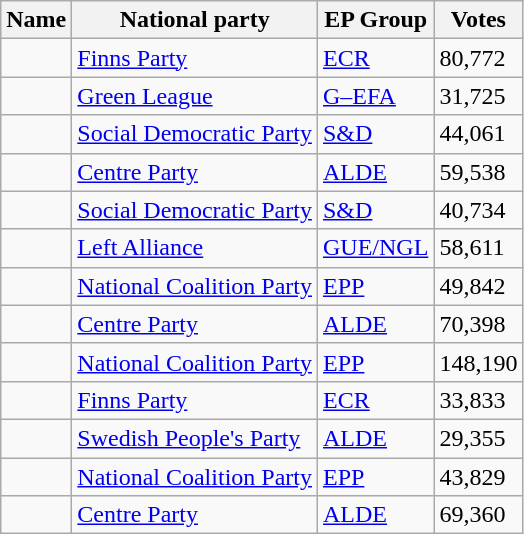<table class="sortable wikitable">
<tr>
<th>Name</th>
<th>National party</th>
<th>EP Group</th>
<th>Votes</th>
</tr>
<tr>
<td></td>
<td> <a href='#'>Finns Party</a></td>
<td> <a href='#'>ECR</a></td>
<td>80,772</td>
</tr>
<tr>
<td></td>
<td> <a href='#'>Green League</a></td>
<td> <a href='#'>G–EFA</a></td>
<td>31,725</td>
</tr>
<tr>
<td></td>
<td> <a href='#'>Social Democratic Party</a></td>
<td> <a href='#'>S&D</a></td>
<td>44,061</td>
</tr>
<tr>
<td></td>
<td> <a href='#'>Centre Party</a></td>
<td> <a href='#'>ALDE</a></td>
<td>59,538</td>
</tr>
<tr>
<td></td>
<td> <a href='#'>Social Democratic Party</a></td>
<td> <a href='#'>S&D</a></td>
<td>40,734</td>
</tr>
<tr>
<td></td>
<td> <a href='#'>Left Alliance</a></td>
<td> <a href='#'>GUE/NGL</a></td>
<td>58,611</td>
</tr>
<tr>
<td></td>
<td> <a href='#'>National Coalition Party</a></td>
<td> <a href='#'>EPP</a></td>
<td>49,842</td>
</tr>
<tr>
<td></td>
<td> <a href='#'>Centre Party</a></td>
<td> <a href='#'>ALDE</a></td>
<td>70,398</td>
</tr>
<tr>
<td></td>
<td> <a href='#'>National Coalition Party</a></td>
<td> <a href='#'>EPP</a></td>
<td>148,190</td>
</tr>
<tr>
<td></td>
<td> <a href='#'>Finns Party</a></td>
<td> <a href='#'>ECR</a></td>
<td>33,833</td>
</tr>
<tr>
<td></td>
<td> <a href='#'>Swedish People's Party</a></td>
<td> <a href='#'>ALDE</a></td>
<td>29,355</td>
</tr>
<tr>
<td></td>
<td> <a href='#'>National Coalition Party</a></td>
<td> <a href='#'>EPP</a></td>
<td>43,829</td>
</tr>
<tr>
<td></td>
<td> <a href='#'>Centre Party</a></td>
<td> <a href='#'>ALDE</a></td>
<td>69,360</td>
</tr>
</table>
